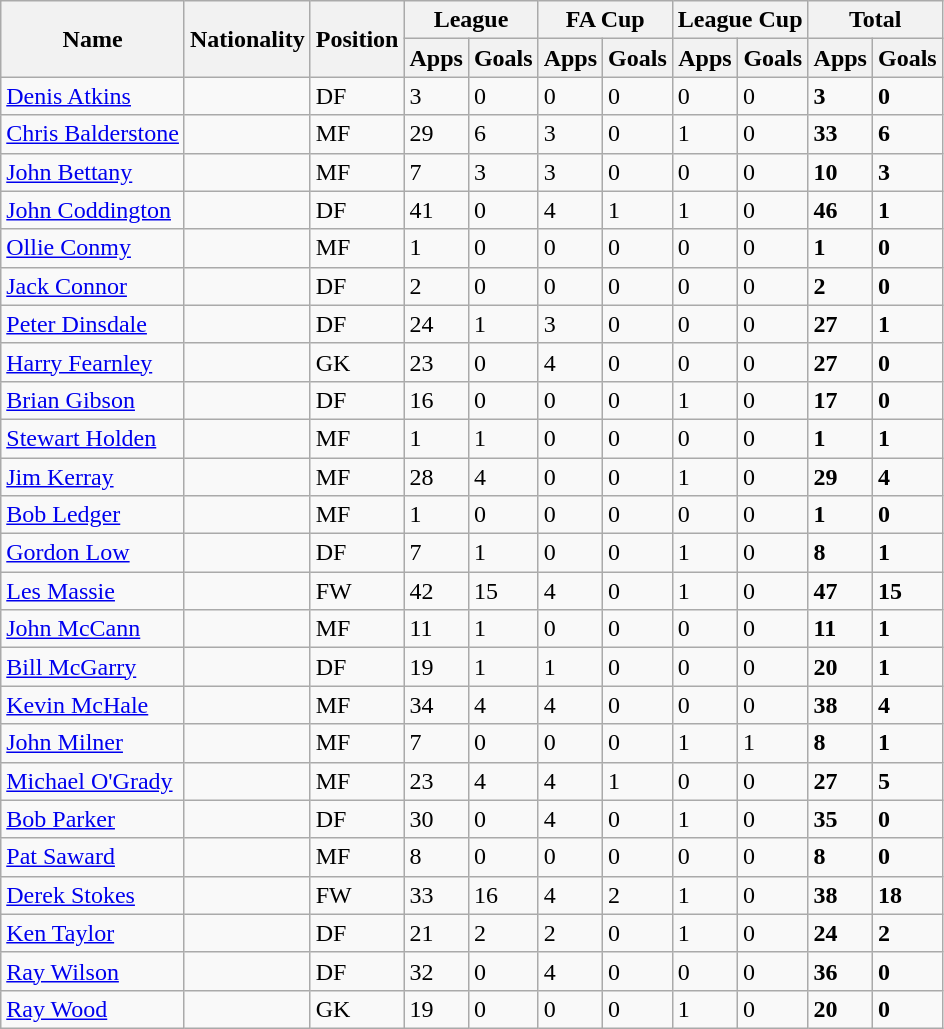<table class="wikitable sortable">
<tr>
<th scope=col rowspan=2>Name</th>
<th scope=col rowspan=2>Nationality</th>
<th scope=col rowspan=2>Position</th>
<th colspan=2>League</th>
<th colspan=2>FA Cup</th>
<th colspan=2>League Cup</th>
<th colspan=2>Total</th>
</tr>
<tr>
<th>Apps</th>
<th>Goals</th>
<th>Apps</th>
<th>Goals</th>
<th>Apps</th>
<th>Goals</th>
<th>Apps</th>
<th>Goals</th>
</tr>
<tr>
<td><a href='#'>Denis Atkins</a></td>
<td></td>
<td>DF</td>
<td>3</td>
<td>0</td>
<td>0</td>
<td>0</td>
<td>0</td>
<td>0</td>
<td><strong>3</strong></td>
<td><strong>0</strong></td>
</tr>
<tr>
<td><a href='#'>Chris Balderstone</a></td>
<td></td>
<td>MF</td>
<td>29</td>
<td>6</td>
<td>3</td>
<td>0</td>
<td>1</td>
<td>0</td>
<td><strong>33</strong></td>
<td><strong>6</strong></td>
</tr>
<tr>
<td><a href='#'>John Bettany</a></td>
<td></td>
<td>MF</td>
<td>7</td>
<td>3</td>
<td>3</td>
<td>0</td>
<td>0</td>
<td>0</td>
<td><strong>10</strong></td>
<td><strong>3</strong></td>
</tr>
<tr>
<td><a href='#'>John Coddington</a></td>
<td></td>
<td>DF</td>
<td>41</td>
<td>0</td>
<td>4</td>
<td>1</td>
<td>1</td>
<td>0</td>
<td><strong>46</strong></td>
<td><strong>1</strong></td>
</tr>
<tr>
<td><a href='#'>Ollie Conmy</a></td>
<td></td>
<td>MF</td>
<td>1</td>
<td>0</td>
<td>0</td>
<td>0</td>
<td>0</td>
<td>0</td>
<td><strong>1</strong></td>
<td><strong>0</strong></td>
</tr>
<tr>
<td><a href='#'>Jack Connor</a></td>
<td></td>
<td>DF</td>
<td>2</td>
<td>0</td>
<td>0</td>
<td>0</td>
<td>0</td>
<td>0</td>
<td><strong>2</strong></td>
<td><strong>0</strong></td>
</tr>
<tr>
<td><a href='#'>Peter Dinsdale</a></td>
<td></td>
<td>DF</td>
<td>24</td>
<td>1</td>
<td>3</td>
<td>0</td>
<td>0</td>
<td>0</td>
<td><strong>27</strong></td>
<td><strong>1</strong></td>
</tr>
<tr>
<td><a href='#'>Harry Fearnley</a></td>
<td></td>
<td>GK</td>
<td>23</td>
<td>0</td>
<td>4</td>
<td>0</td>
<td>0</td>
<td>0</td>
<td><strong>27</strong></td>
<td><strong>0</strong></td>
</tr>
<tr>
<td><a href='#'>Brian Gibson</a></td>
<td></td>
<td>DF</td>
<td>16</td>
<td>0</td>
<td>0</td>
<td>0</td>
<td>1</td>
<td>0</td>
<td><strong>17</strong></td>
<td><strong>0</strong></td>
</tr>
<tr>
<td><a href='#'>Stewart Holden</a></td>
<td></td>
<td>MF</td>
<td>1</td>
<td>1</td>
<td>0</td>
<td>0</td>
<td>0</td>
<td>0</td>
<td><strong>1</strong></td>
<td><strong>1</strong></td>
</tr>
<tr>
<td><a href='#'>Jim Kerray</a></td>
<td></td>
<td>MF</td>
<td>28</td>
<td>4</td>
<td>0</td>
<td>0</td>
<td>1</td>
<td>0</td>
<td><strong>29</strong></td>
<td><strong>4</strong></td>
</tr>
<tr>
<td><a href='#'>Bob Ledger</a></td>
<td></td>
<td>MF</td>
<td>1</td>
<td>0</td>
<td>0</td>
<td>0</td>
<td>0</td>
<td>0</td>
<td><strong>1</strong></td>
<td><strong>0</strong></td>
</tr>
<tr>
<td><a href='#'>Gordon Low</a></td>
<td></td>
<td>DF</td>
<td>7</td>
<td>1</td>
<td>0</td>
<td>0</td>
<td>1</td>
<td>0</td>
<td><strong>8</strong></td>
<td><strong>1</strong></td>
</tr>
<tr>
<td><a href='#'>Les Massie</a></td>
<td></td>
<td>FW</td>
<td>42</td>
<td>15</td>
<td>4</td>
<td>0</td>
<td>1</td>
<td>0</td>
<td><strong>47</strong></td>
<td><strong>15</strong></td>
</tr>
<tr>
<td><a href='#'>John McCann</a></td>
<td></td>
<td>MF</td>
<td>11</td>
<td>1</td>
<td>0</td>
<td>0</td>
<td>0</td>
<td>0</td>
<td><strong>11</strong></td>
<td><strong>1</strong></td>
</tr>
<tr>
<td><a href='#'>Bill McGarry</a></td>
<td></td>
<td>DF</td>
<td>19</td>
<td>1</td>
<td>1</td>
<td>0</td>
<td>0</td>
<td>0</td>
<td><strong>20</strong></td>
<td><strong>1</strong></td>
</tr>
<tr>
<td><a href='#'>Kevin McHale</a></td>
<td></td>
<td>MF</td>
<td>34</td>
<td>4</td>
<td>4</td>
<td>0</td>
<td>0</td>
<td>0</td>
<td><strong>38</strong></td>
<td><strong>4</strong></td>
</tr>
<tr>
<td><a href='#'>John Milner</a></td>
<td></td>
<td>MF</td>
<td>7</td>
<td>0</td>
<td>0</td>
<td>0</td>
<td>1</td>
<td>1</td>
<td><strong>8</strong></td>
<td><strong>1</strong></td>
</tr>
<tr>
<td><a href='#'>Michael O'Grady</a></td>
<td></td>
<td>MF</td>
<td>23</td>
<td>4</td>
<td>4</td>
<td>1</td>
<td>0</td>
<td>0</td>
<td><strong>27</strong></td>
<td><strong>5</strong></td>
</tr>
<tr>
<td><a href='#'>Bob Parker</a></td>
<td></td>
<td>DF</td>
<td>30</td>
<td>0</td>
<td>4</td>
<td>0</td>
<td>1</td>
<td>0</td>
<td><strong>35</strong></td>
<td><strong>0</strong></td>
</tr>
<tr>
<td><a href='#'>Pat Saward</a></td>
<td></td>
<td>MF</td>
<td>8</td>
<td>0</td>
<td>0</td>
<td>0</td>
<td>0</td>
<td>0</td>
<td><strong>8</strong></td>
<td><strong>0</strong></td>
</tr>
<tr>
<td><a href='#'>Derek Stokes</a></td>
<td></td>
<td>FW</td>
<td>33</td>
<td>16</td>
<td>4</td>
<td>2</td>
<td>1</td>
<td>0</td>
<td><strong>38</strong></td>
<td><strong>18</strong></td>
</tr>
<tr>
<td><a href='#'>Ken Taylor</a></td>
<td></td>
<td>DF</td>
<td>21</td>
<td>2</td>
<td>2</td>
<td>0</td>
<td>1</td>
<td>0</td>
<td><strong>24</strong></td>
<td><strong>2</strong></td>
</tr>
<tr>
<td><a href='#'>Ray Wilson</a></td>
<td></td>
<td>DF</td>
<td>32</td>
<td>0</td>
<td>4</td>
<td>0</td>
<td>0</td>
<td>0</td>
<td><strong>36</strong></td>
<td><strong>0</strong></td>
</tr>
<tr>
<td><a href='#'>Ray Wood</a></td>
<td></td>
<td>GK</td>
<td>19</td>
<td>0</td>
<td>0</td>
<td>0</td>
<td>1</td>
<td>0</td>
<td><strong>20</strong></td>
<td><strong>0</strong></td>
</tr>
</table>
